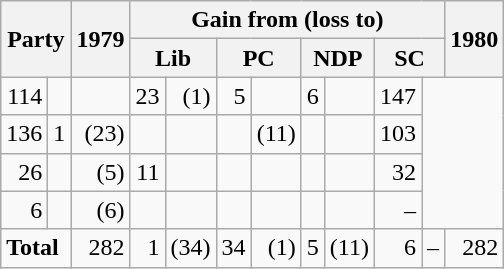<table class="wikitable" style="text-align:right">
<tr>
<th rowspan="2" colspan="2">Party</th>
<th rowspan="2" style="width:1em;">1979</th>
<th colspan="8">Gain from (loss to)</th>
<th rowspan="2" style="width:1em;">1980</th>
</tr>
<tr>
<th colspan="2">Lib</th>
<th colspan="2">PC</th>
<th colspan="2">NDP</th>
<th colspan="2">SC</th>
</tr>
<tr>
<td>114</td>
<td></td>
<td></td>
<td>23</td>
<td>(1)</td>
<td>5</td>
<td></td>
<td>6</td>
<td></td>
<td>147</td>
</tr>
<tr>
<td>136</td>
<td>1</td>
<td>(23)</td>
<td></td>
<td></td>
<td></td>
<td>(11)</td>
<td></td>
<td></td>
<td>103</td>
</tr>
<tr>
<td>26</td>
<td></td>
<td>(5)</td>
<td>11</td>
<td></td>
<td></td>
<td></td>
<td></td>
<td></td>
<td>32</td>
</tr>
<tr>
<td>6</td>
<td></td>
<td>(6)</td>
<td></td>
<td></td>
<td></td>
<td></td>
<td></td>
<td></td>
<td>–</td>
</tr>
<tr>
<td colspan="2" style="text-align:left;"><strong>Total</strong></td>
<td>282</td>
<td>1</td>
<td>(34)</td>
<td>34</td>
<td>(1)</td>
<td>5</td>
<td>(11)</td>
<td>6</td>
<td>–</td>
<td>282</td>
</tr>
</table>
